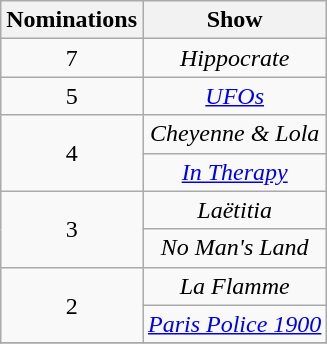<table class="wikitable sortable" style="text-align: center; max-width:29em">
<tr>
<th scope="col">Nominations</th>
<th scope="col">Show</th>
</tr>
<tr>
<td scope="row" rowspan="1">7</td>
<td><em>Hippocrate</em></td>
</tr>
<tr>
<td scope="row" rowspan="1">5</td>
<td><em><a href='#'>UFOs</a></em></td>
</tr>
<tr>
<td scope="row" rowspan="2">4</td>
<td><em>Cheyenne & Lola</em></td>
</tr>
<tr>
<td><em><a href='#'>In Therapy</a></em></td>
</tr>
<tr>
<td scope="row" rowspan="2">3</td>
<td><em>Laëtitia</em></td>
</tr>
<tr>
<td><em>No Man's Land</em></td>
</tr>
<tr>
<td scope="row" rowspan="2">2</td>
<td><em>La Flamme</em></td>
</tr>
<tr>
<td><em><a href='#'>Paris Police 1900</a></em></td>
</tr>
<tr>
</tr>
</table>
